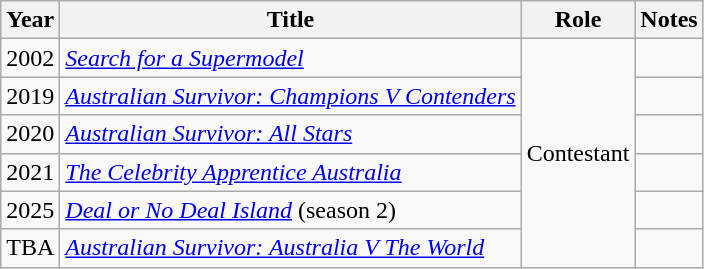<table class="wikitable sortable">
<tr>
<th>Year</th>
<th>Title</th>
<th>Role</th>
<th class="unsortable">Notes</th>
</tr>
<tr>
<td>2002</td>
<td><em><a href='#'>Search for a Supermodel</a></em></td>
<td rowspan="6">Contestant</td>
<td></td>
</tr>
<tr>
<td>2019</td>
<td><em><a href='#'>Australian Survivor: Champions V Contenders</a></em></td>
<td></td>
</tr>
<tr>
<td>2020</td>
<td><em><a href='#'>Australian Survivor: All Stars</a></em></td>
<td></td>
</tr>
<tr>
<td>2021</td>
<td><em><a href='#'>The Celebrity Apprentice Australia</a></em></td>
<td></td>
</tr>
<tr>
<td>2025</td>
<td><em><a href='#'>Deal or No Deal Island</a></em> (season 2)</td>
<td></td>
</tr>
<tr>
<td>TBA</td>
<td><em><a href='#'>Australian Survivor: Australia V The World</a></em></td>
<td></td>
</tr>
</table>
